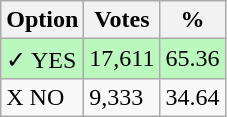<table class="wikitable">
<tr>
<th>Option</th>
<th>Votes</th>
<th>%</th>
</tr>
<tr>
<td style=background:#bbf8be>✓ YES</td>
<td style=background:#bbf8be>17,611</td>
<td style=background:#bbf8be>65.36</td>
</tr>
<tr>
<td>X NO</td>
<td>9,333</td>
<td>34.64</td>
</tr>
</table>
